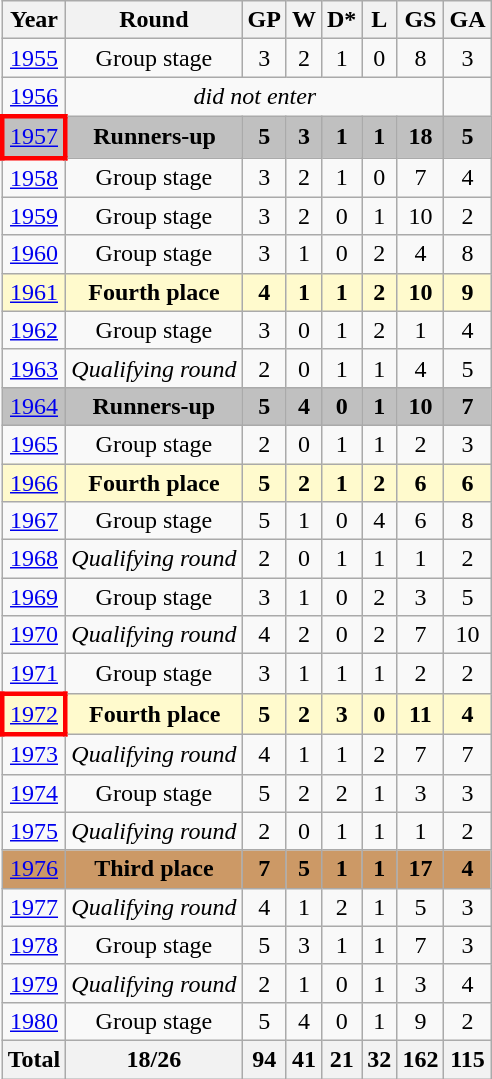<table class="wikitable" style="text-align: center;">
<tr>
<th>Year</th>
<th>Round</th>
<th>GP</th>
<th>W</th>
<th>D*</th>
<th>L</th>
<th>GS</th>
<th>GA</th>
</tr>
<tr>
<td> <a href='#'>1955</a></td>
<td>Group stage</td>
<td>3</td>
<td>2</td>
<td>1</td>
<td>0</td>
<td>8</td>
<td>3</td>
</tr>
<tr>
<td> <a href='#'>1956</a></td>
<td colspan=6><em>did not enter</em></td>
</tr>
<tr bgcolor=silver>
<td style="border: 3px solid red"> <a href='#'>1957</a></td>
<td><strong>Runners-up</strong></td>
<td><strong>5</strong></td>
<td><strong>3</strong></td>
<td><strong>1</strong></td>
<td><strong>1</strong></td>
<td><strong>18</strong></td>
<td><strong>5 </strong></td>
</tr>
<tr>
<td> <a href='#'>1958</a></td>
<td>Group stage</td>
<td>3</td>
<td>2</td>
<td>1</td>
<td>0</td>
<td>7</td>
<td>4</td>
</tr>
<tr>
<td> <a href='#'>1959</a></td>
<td>Group stage</td>
<td>3</td>
<td>2</td>
<td>0</td>
<td>1</td>
<td>10</td>
<td>2</td>
</tr>
<tr>
<td> <a href='#'>1960</a></td>
<td>Group stage</td>
<td>3</td>
<td>1</td>
<td>0</td>
<td>2</td>
<td>4</td>
<td>8</td>
</tr>
<tr bgcolor=LemonChiffon>
<td> <a href='#'>1961</a></td>
<td><strong>Fourth place</strong></td>
<td><strong>4</strong></td>
<td><strong>1</strong></td>
<td><strong>1</strong></td>
<td><strong>2</strong></td>
<td><strong>10</strong></td>
<td><strong>9</strong></td>
</tr>
<tr>
<td> <a href='#'>1962</a></td>
<td>Group stage</td>
<td>3</td>
<td>0</td>
<td>1</td>
<td>2</td>
<td>1</td>
<td>4</td>
</tr>
<tr>
<td> <a href='#'>1963</a></td>
<td><em>Qualifying round</em></td>
<td>2</td>
<td>0</td>
<td>1</td>
<td>1</td>
<td>4</td>
<td>5</td>
</tr>
<tr bgcolor=silver>
<td> <a href='#'>1964</a></td>
<td><strong>Runners-up</strong></td>
<td><strong>5</strong></td>
<td><strong>4</strong></td>
<td><strong>0</strong></td>
<td><strong>1</strong></td>
<td><strong>10</strong></td>
<td><strong>7</strong></td>
</tr>
<tr>
<td> <a href='#'>1965</a></td>
<td>Group stage</td>
<td>2</td>
<td>0</td>
<td>1</td>
<td>1</td>
<td>2</td>
<td>3</td>
</tr>
<tr bgcolor=LemonChiffon>
<td> <a href='#'>1966</a></td>
<td><strong>Fourth place</strong></td>
<td><strong>5</strong></td>
<td><strong>2</strong></td>
<td><strong>1</strong></td>
<td><strong>2</strong></td>
<td><strong>6</strong></td>
<td><strong>6</strong></td>
</tr>
<tr>
<td> <a href='#'>1967</a></td>
<td>Group stage</td>
<td>5</td>
<td>1</td>
<td>0</td>
<td>4</td>
<td>6</td>
<td>8</td>
</tr>
<tr>
<td> <a href='#'>1968</a></td>
<td><em>Qualifying round</em></td>
<td>2</td>
<td>0</td>
<td>1</td>
<td>1</td>
<td>1</td>
<td>2</td>
</tr>
<tr>
<td> <a href='#'>1969</a></td>
<td>Group stage</td>
<td>3</td>
<td>1</td>
<td>0</td>
<td>2</td>
<td>3</td>
<td>5</td>
</tr>
<tr>
<td> <a href='#'>1970</a></td>
<td><em>Qualifying round</em></td>
<td>4</td>
<td>2</td>
<td>0</td>
<td>2</td>
<td>7</td>
<td>10</td>
</tr>
<tr>
<td> <a href='#'>1971</a></td>
<td>Group stage</td>
<td>3</td>
<td>1</td>
<td>1</td>
<td>1</td>
<td>2</td>
<td>2</td>
</tr>
<tr bgcolor=LemonChiffon>
<td style="border: 3px solid red"> <a href='#'>1972</a></td>
<td><strong>Fourth place</strong></td>
<td><strong>5</strong></td>
<td><strong>2</strong></td>
<td><strong>3</strong></td>
<td><strong>0</strong></td>
<td><strong>11</strong></td>
<td><strong>4</strong></td>
</tr>
<tr>
<td> <a href='#'>1973</a></td>
<td><em>Qualifying round</em></td>
<td>4</td>
<td>1</td>
<td>1</td>
<td>2</td>
<td>7</td>
<td>7</td>
</tr>
<tr>
<td> <a href='#'>1974</a></td>
<td>Group stage</td>
<td>5</td>
<td>2</td>
<td>2</td>
<td>1</td>
<td>3</td>
<td>3</td>
</tr>
<tr>
<td> <a href='#'>1975</a></td>
<td><em>Qualifying round</em></td>
<td>2</td>
<td>0</td>
<td>1</td>
<td>1</td>
<td>1</td>
<td>2</td>
</tr>
<tr bgcolor="#cc9966">
<td> <a href='#'>1976</a></td>
<td><strong>Third place</strong></td>
<td><strong>7</strong></td>
<td><strong>5</strong></td>
<td><strong>1</strong></td>
<td><strong>1</strong></td>
<td><strong>17</strong></td>
<td><strong>4</strong></td>
</tr>
<tr>
<td> <a href='#'>1977</a></td>
<td><em>Qualifying round</em></td>
<td>4</td>
<td>1</td>
<td>2</td>
<td>1</td>
<td>5</td>
<td>3</td>
</tr>
<tr>
<td> <a href='#'>1978</a></td>
<td>Group stage</td>
<td>5</td>
<td>3</td>
<td>1</td>
<td>1</td>
<td>7</td>
<td>3</td>
</tr>
<tr>
<td> <a href='#'>1979</a></td>
<td><em>Qualifying round</em></td>
<td>2</td>
<td>1</td>
<td>0</td>
<td>1</td>
<td>3</td>
<td>4</td>
</tr>
<tr>
<td> <a href='#'>1980</a></td>
<td>Group stage</td>
<td>5</td>
<td>4</td>
<td>0</td>
<td>1</td>
<td>9</td>
<td>2</td>
</tr>
<tr>
<th><strong>Total</strong></th>
<th><strong>18/26</strong></th>
<th><strong>94</strong></th>
<th><strong>41</strong></th>
<th><strong>21</strong></th>
<th><strong>32</strong></th>
<th><strong>162</strong></th>
<th><strong>115</strong></th>
</tr>
</table>
